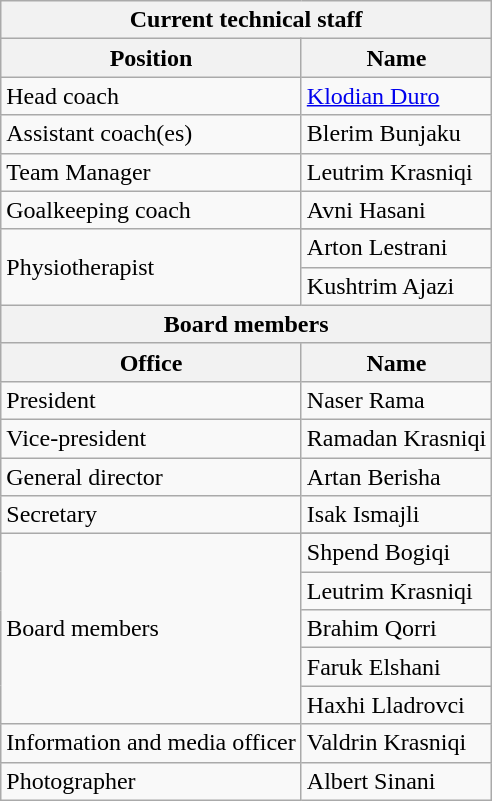<table class="wikitable" style="text-align:left;">
<tr>
<th colspan="2">Current technical staff</th>
</tr>
<tr>
<th>Position</th>
<th>Name</th>
</tr>
<tr>
<td>Head coach</td>
<td> <a href='#'>Klodian Duro</a></td>
</tr>
<tr>
<td>Assistant coach(es)</td>
<td> Blerim Bunjaku</td>
</tr>
<tr>
<td>Team Manager</td>
<td> Leutrim Krasniqi</td>
</tr>
<tr>
<td>Goalkeeping coach</td>
<td> Avni Hasani</td>
</tr>
<tr>
<td rowspan="3">Physiotherapist</td>
</tr>
<tr>
<td> Arton Lestrani</td>
</tr>
<tr>
<td> Kushtrim Ajazi</td>
</tr>
<tr>
<th colspan="2">Board members</th>
</tr>
<tr>
<th>Office</th>
<th>Name</th>
</tr>
<tr>
<td>President</td>
<td> Naser Rama</td>
</tr>
<tr>
<td>Vice-president</td>
<td> Ramadan Krasniqi</td>
</tr>
<tr>
<td>General director</td>
<td> Artan Berisha</td>
</tr>
<tr>
<td>Secretary</td>
<td> Isak Ismajli</td>
</tr>
<tr>
<td rowspan="6">Board members</td>
</tr>
<tr>
<td> Shpend Bogiqi</td>
</tr>
<tr>
<td> Leutrim Krasniqi</td>
</tr>
<tr>
<td> Brahim Qorri</td>
</tr>
<tr>
<td> Faruk Elshani</td>
</tr>
<tr>
<td> Haxhi Lladrovci</td>
</tr>
<tr>
<td>Information and media officer</td>
<td> Valdrin Krasniqi</td>
</tr>
<tr>
<td>Photographer</td>
<td> Albert Sinani</td>
</tr>
</table>
